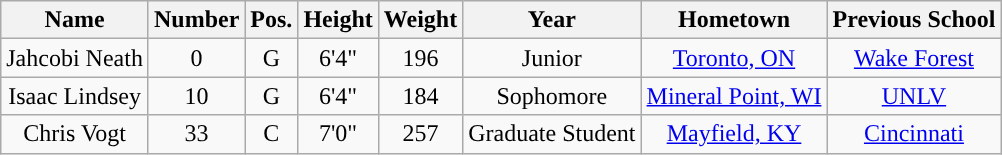<table class="wikitable sortable" style="text-align: center">
<tr align=center>
<th>Name</th>
<th>Number</th>
<th>Pos.</th>
<th>Height</th>
<th>Weight</th>
<th>Year</th>
<th>Hometown</th>
<th>Previous School</th>
</tr>
<tr>
<td>Jahcobi Neath</td>
<td>0</td>
<td>G</td>
<td>6'4"</td>
<td>196</td>
<td>Junior</td>
<td><a href='#'>Toronto, ON</a></td>
<td><a href='#'>Wake Forest</a></td>
</tr>
<tr>
<td>Isaac Lindsey</td>
<td>10</td>
<td>G</td>
<td>6'4"</td>
<td>184</td>
<td>Sophomore</td>
<td><a href='#'>Mineral Point, WI</a></td>
<td><a href='#'>UNLV</a></td>
</tr>
<tr>
<td>Chris Vogt</td>
<td>33</td>
<td>C</td>
<td>7'0"</td>
<td>257</td>
<td>Graduate Student</td>
<td><a href='#'>Mayfield, KY</a></td>
<td><a href='#'>Cincinnati</a></td>
</tr>
</table>
